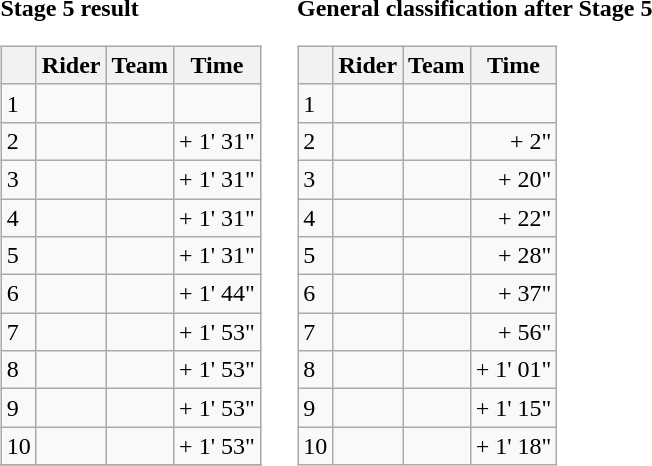<table>
<tr>
<td><strong>Stage 5 result</strong><br><table class="wikitable">
<tr>
<th></th>
<th>Rider</th>
<th>Team</th>
<th>Time</th>
</tr>
<tr>
<td>1</td>
<td></td>
<td></td>
<td align="right"></td>
</tr>
<tr>
<td>2</td>
<td></td>
<td></td>
<td align="right">+ 1' 31"</td>
</tr>
<tr>
<td>3</td>
<td></td>
<td></td>
<td align="right">+ 1' 31"</td>
</tr>
<tr>
<td>4</td>
<td></td>
<td></td>
<td align="right">+ 1' 31"</td>
</tr>
<tr>
<td>5</td>
<td></td>
<td></td>
<td align="right">+ 1' 31"</td>
</tr>
<tr>
<td>6</td>
<td></td>
<td></td>
<td align="right">+ 1' 44"</td>
</tr>
<tr>
<td>7</td>
<td></td>
<td></td>
<td align="right">+ 1' 53"</td>
</tr>
<tr>
<td>8</td>
<td></td>
<td></td>
<td align="right">+ 1' 53"</td>
</tr>
<tr>
<td>9</td>
<td></td>
<td></td>
<td align="right">+ 1' 53"</td>
</tr>
<tr>
<td>10</td>
<td></td>
<td></td>
<td align="right">+ 1' 53"</td>
</tr>
<tr>
</tr>
</table>
</td>
<td></td>
<td><strong>General classification after Stage 5</strong><br><table class="wikitable">
<tr>
<th></th>
<th>Rider</th>
<th>Team</th>
<th>Time</th>
</tr>
<tr>
<td>1</td>
<td> </td>
<td></td>
<td align="right"></td>
</tr>
<tr>
<td>2</td>
<td> </td>
<td></td>
<td align="right">+ 2"</td>
</tr>
<tr>
<td>3</td>
<td></td>
<td></td>
<td align="right">+ 20"</td>
</tr>
<tr>
<td>4</td>
<td></td>
<td></td>
<td align="right">+ 22"</td>
</tr>
<tr>
<td>5</td>
<td></td>
<td></td>
<td align="right">+ 28"</td>
</tr>
<tr>
<td>6</td>
<td></td>
<td></td>
<td align="right">+ 37"</td>
</tr>
<tr>
<td>7</td>
<td></td>
<td></td>
<td align="right">+ 56"</td>
</tr>
<tr>
<td>8</td>
<td></td>
<td></td>
<td align="right">+ 1' 01"</td>
</tr>
<tr>
<td>9</td>
<td></td>
<td></td>
<td align="right">+ 1' 15"</td>
</tr>
<tr>
<td>10</td>
<td></td>
<td></td>
<td align="right">+ 1' 18"</td>
</tr>
</table>
</td>
</tr>
</table>
